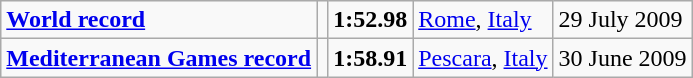<table class="wikitable">
<tr>
<td><strong><a href='#'>World record</a></strong></td>
<td></td>
<td><strong>1:52.98</strong></td>
<td><a href='#'>Rome</a>, <a href='#'>Italy</a></td>
<td>29 July 2009</td>
</tr>
<tr>
<td><strong><a href='#'>Mediterranean Games record</a></strong></td>
<td></td>
<td><strong>1:58.91</strong></td>
<td><a href='#'>Pescara</a>, <a href='#'>Italy</a></td>
<td>30 June 2009</td>
</tr>
</table>
